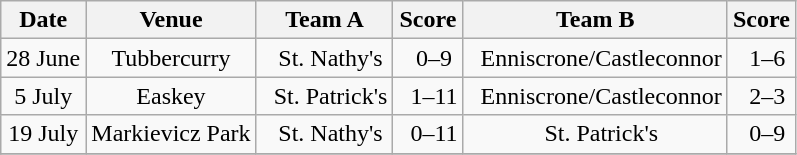<table class="wikitable">
<tr>
<th>Date</th>
<th>Venue</th>
<th>Team A</th>
<th>Score</th>
<th>Team B</th>
<th>Score</th>
</tr>
<tr align="center">
<td>28 June</td>
<td>Tubbercurry</td>
<td>  St. Nathy's</td>
<td>  0–9</td>
<td>  Enniscrone/Castleconnor</td>
<td>  1–6</td>
</tr>
<tr align="center">
<td>5 July</td>
<td>Easkey</td>
<td>  St. Patrick's</td>
<td>  1–11</td>
<td>  Enniscrone/Castleconnor</td>
<td>  2–3</td>
</tr>
<tr align="center">
<td>19 July</td>
<td>Markievicz Park</td>
<td>  St. Nathy's</td>
<td>  0–11</td>
<td>  St. Patrick's</td>
<td>  0–9</td>
</tr>
<tr align="center">
</tr>
</table>
